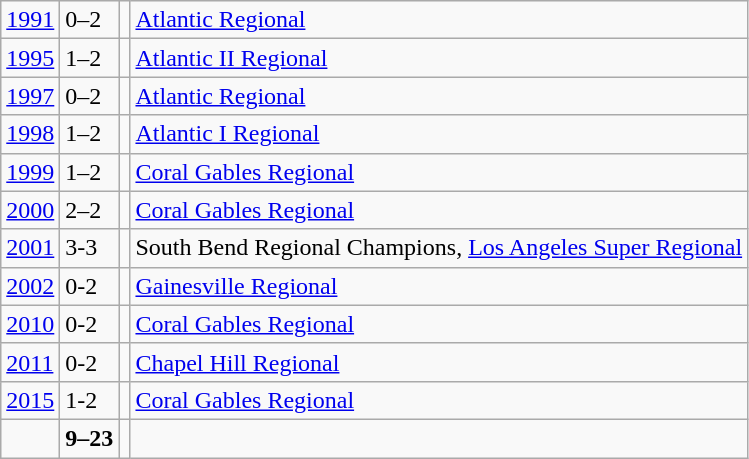<table class="wikitable">
<tr>
<td><a href='#'>1991</a></td>
<td>0–2</td>
<td></td>
<td><a href='#'>Atlantic Regional</a></td>
</tr>
<tr>
<td><a href='#'>1995</a></td>
<td>1–2</td>
<td></td>
<td><a href='#'>Atlantic II Regional</a></td>
</tr>
<tr>
<td><a href='#'>1997</a></td>
<td>0–2</td>
<td></td>
<td><a href='#'>Atlantic Regional</a></td>
</tr>
<tr>
<td><a href='#'>1998</a></td>
<td>1–2</td>
<td></td>
<td><a href='#'>Atlantic I Regional</a></td>
</tr>
<tr>
<td><a href='#'>1999</a></td>
<td>1–2</td>
<td></td>
<td><a href='#'>Coral Gables Regional</a></td>
</tr>
<tr>
<td><a href='#'>2000</a></td>
<td>2–2</td>
<td></td>
<td><a href='#'>Coral Gables Regional</a></td>
</tr>
<tr>
<td><a href='#'>2001</a></td>
<td>3-3</td>
<td></td>
<td>South Bend Regional Champions, <a href='#'>Los Angeles Super Regional</a></td>
</tr>
<tr>
<td><a href='#'>2002</a></td>
<td>0-2</td>
<td></td>
<td><a href='#'>Gainesville Regional</a></td>
</tr>
<tr>
<td><a href='#'>2010</a></td>
<td>0-2</td>
<td></td>
<td><a href='#'>Coral Gables Regional</a></td>
</tr>
<tr>
<td><a href='#'>2011</a></td>
<td>0-2</td>
<td></td>
<td><a href='#'>Chapel Hill Regional</a></td>
</tr>
<tr>
<td><a href='#'>2015</a></td>
<td>1-2</td>
<td></td>
<td><a href='#'>Coral Gables Regional</a></td>
</tr>
<tr>
<td></td>
<td><strong>9–23</strong></td>
<td><strong></strong></td>
<td></td>
</tr>
</table>
